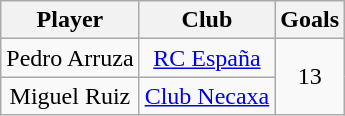<table class="wikitable" style="text-align: center;">
<tr>
<th>Player</th>
<th>Club</th>
<th>Goals</th>
</tr>
<tr>
<td> Pedro Arruza</td>
<td><a href='#'>RC España</a></td>
<td rowspan=2>13</td>
</tr>
<tr>
<td> Miguel Ruiz</td>
<td><a href='#'>Club Necaxa</a></td>
</tr>
</table>
